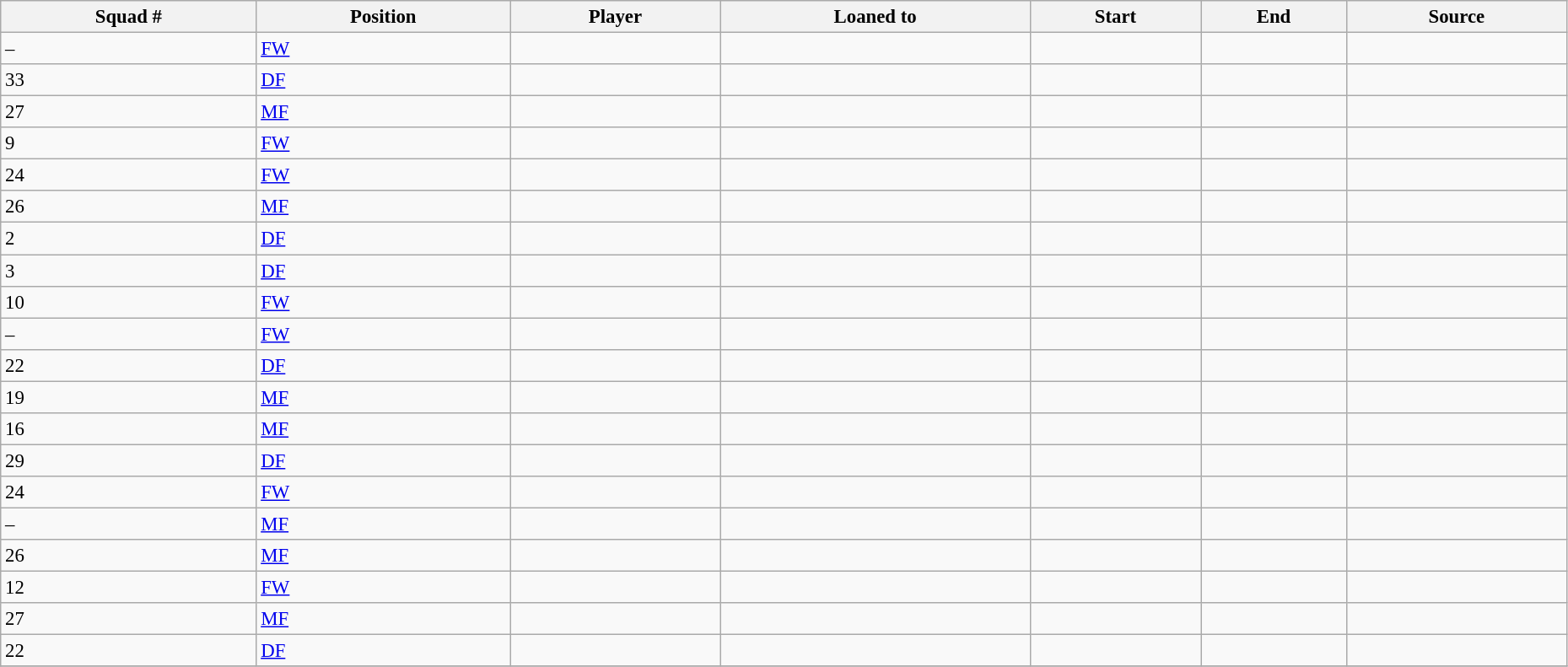<table width=98% class="wikitable sortable" style="text-align:center; font-size:95%; text-align:left">
<tr>
<th>Squad #</th>
<th>Position</th>
<th>Player</th>
<th>Loaned to</th>
<th>Start</th>
<th>End</th>
<th>Source</th>
</tr>
<tr>
<td>–</td>
<td><a href='#'>FW</a></td>
<td></td>
<td></td>
<td></td>
<td></td>
<td></td>
</tr>
<tr>
<td>33</td>
<td><a href='#'>DF</a></td>
<td></td>
<td></td>
<td></td>
<td></td>
<td></td>
</tr>
<tr>
<td>27</td>
<td><a href='#'>MF</a></td>
<td></td>
<td></td>
<td></td>
<td></td>
<td></td>
</tr>
<tr>
<td>9</td>
<td><a href='#'>FW</a></td>
<td></td>
<td></td>
<td></td>
<td></td>
<td></td>
</tr>
<tr>
<td>24</td>
<td><a href='#'>FW</a></td>
<td></td>
<td></td>
<td></td>
<td></td>
<td></td>
</tr>
<tr>
<td>26</td>
<td><a href='#'>MF</a></td>
<td></td>
<td></td>
<td></td>
<td></td>
<td></td>
</tr>
<tr>
<td>2</td>
<td><a href='#'>DF</a></td>
<td></td>
<td></td>
<td></td>
<td></td>
<td></td>
</tr>
<tr>
<td>3</td>
<td><a href='#'>DF</a></td>
<td></td>
<td></td>
<td></td>
<td></td>
<td></td>
</tr>
<tr>
<td>10</td>
<td><a href='#'>FW</a></td>
<td></td>
<td></td>
<td></td>
<td></td>
<td></td>
</tr>
<tr>
<td>–</td>
<td><a href='#'>FW</a></td>
<td></td>
<td></td>
<td></td>
<td></td>
<td></td>
</tr>
<tr>
<td>22</td>
<td><a href='#'>DF</a></td>
<td></td>
<td></td>
<td></td>
<td></td>
<td></td>
</tr>
<tr>
<td>19</td>
<td><a href='#'>MF</a></td>
<td></td>
<td></td>
<td></td>
<td></td>
<td></td>
</tr>
<tr>
<td>16</td>
<td><a href='#'>MF</a></td>
<td></td>
<td></td>
<td></td>
<td></td>
<td></td>
</tr>
<tr>
<td>29</td>
<td><a href='#'>DF</a></td>
<td></td>
<td></td>
<td></td>
<td></td>
<td></td>
</tr>
<tr>
<td>24</td>
<td><a href='#'>FW</a></td>
<td></td>
<td></td>
<td></td>
<td></td>
<td></td>
</tr>
<tr>
<td>–</td>
<td><a href='#'>MF</a></td>
<td></td>
<td></td>
<td></td>
<td></td>
<td></td>
</tr>
<tr>
<td>26</td>
<td><a href='#'>MF</a></td>
<td></td>
<td></td>
<td></td>
<td></td>
<td></td>
</tr>
<tr>
<td>12</td>
<td><a href='#'>FW</a></td>
<td></td>
<td></td>
<td></td>
<td></td>
<td></td>
</tr>
<tr>
<td>27</td>
<td><a href='#'>MF</a></td>
<td></td>
<td></td>
<td></td>
<td></td>
<td></td>
</tr>
<tr>
<td>22</td>
<td><a href='#'>DF</a></td>
<td></td>
<td></td>
<td></td>
<td></td>
<td></td>
</tr>
<tr>
</tr>
</table>
